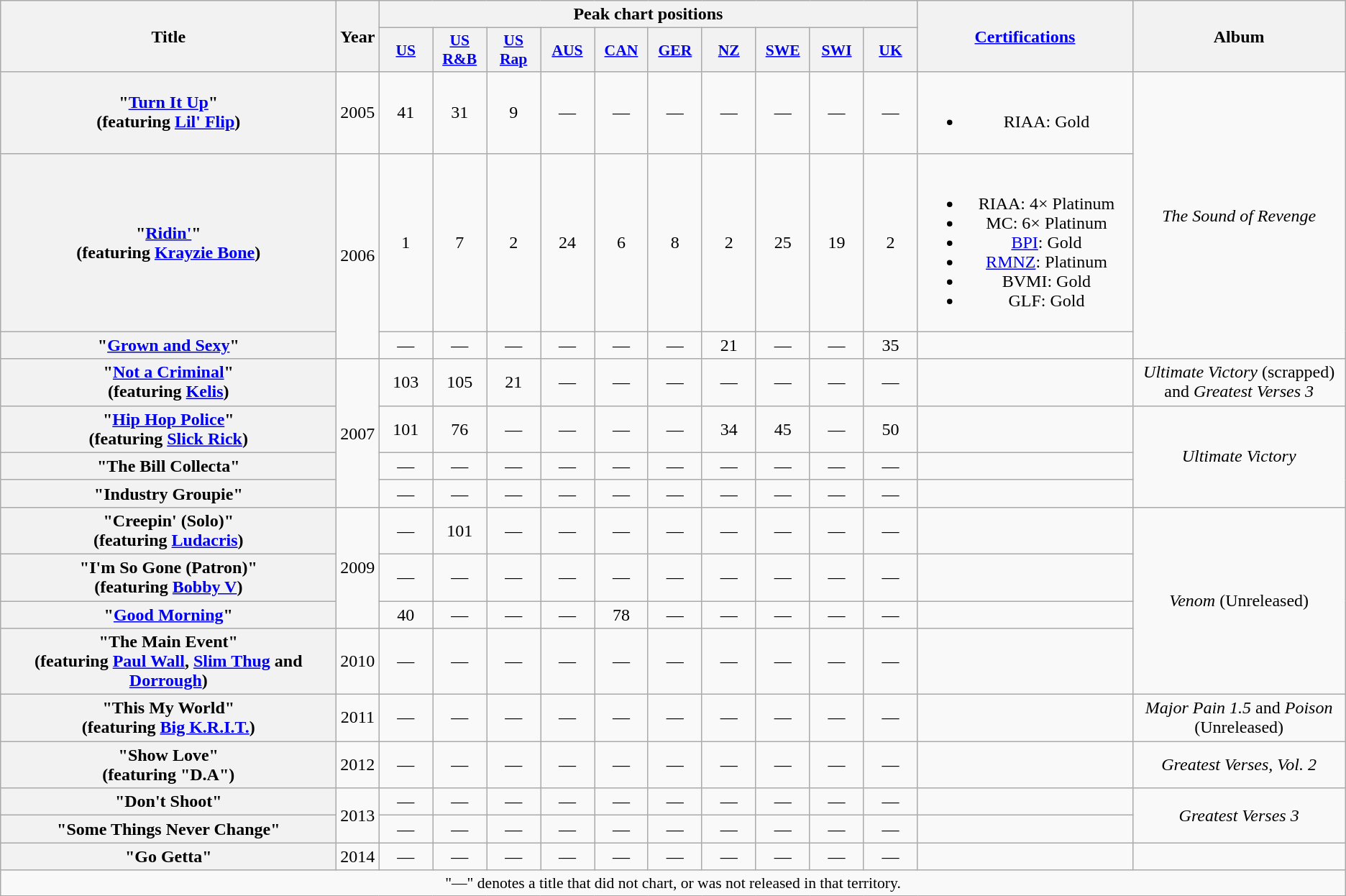<table class="wikitable plainrowheaders" style="text-align:center;" border="1">
<tr>
<th scope="col" rowspan="2" style="width:19em;">Title</th>
<th scope="col" rowspan="2">Year</th>
<th scope="col" colspan="10">Peak chart positions</th>
<th scope="col" rowspan="2" style="width:12em;"><a href='#'>Certifications</a></th>
<th scope="col" rowspan="2">Album</th>
</tr>
<tr>
<th scope="col" style="width:3em;font-size:90%;"><a href='#'>US</a><br></th>
<th scope="col" style="width:3em;font-size:90%;"><a href='#'>US R&B</a><br></th>
<th scope="col" style="width:3em;font-size:90%;"><a href='#'>US Rap</a><br></th>
<th scope="col" style="width:3em;font-size:90%;"><a href='#'>AUS</a><br></th>
<th scope="col" style="width:3em;font-size:90%;"><a href='#'>CAN</a><br></th>
<th scope="col" style="width:3em;font-size:90%;"><a href='#'>GER</a><br></th>
<th scope="col" style="width:3em;font-size:90%;"><a href='#'>NZ</a><br></th>
<th scope="col" style="width:3em;font-size:90%;"><a href='#'>SWE</a><br></th>
<th scope="col" style="width:3em;font-size:90%;"><a href='#'>SWI</a><br></th>
<th scope="col" style="width:3em;font-size:90%;"><a href='#'>UK</a><br></th>
</tr>
<tr>
<th scope="row">"<a href='#'>Turn It Up</a>"<br><span>(featuring <a href='#'>Lil' Flip</a>)</span></th>
<td>2005</td>
<td>41</td>
<td>31</td>
<td>9</td>
<td>—</td>
<td>—</td>
<td>—</td>
<td>—</td>
<td>—</td>
<td>—</td>
<td>—</td>
<td><br><ul><li>RIAA: Gold</li></ul></td>
<td rowspan="3"><em>The Sound of Revenge</em></td>
</tr>
<tr>
<th scope="row">"<a href='#'>Ridin'</a>"<br><span>(featuring <a href='#'>Krayzie Bone</a>)</span></th>
<td rowspan="2">2006</td>
<td>1</td>
<td>7</td>
<td>2</td>
<td>24</td>
<td>6</td>
<td>8</td>
<td>2</td>
<td>25</td>
<td>19</td>
<td>2</td>
<td><br><ul><li>RIAA: 4× Platinum</li><li>MC: 6× Platinum</li><li><a href='#'>BPI</a>: Gold</li><li><a href='#'>RMNZ</a>: Platinum</li><li>BVMI: Gold</li><li>GLF: Gold</li></ul></td>
</tr>
<tr>
<th scope="row">"<a href='#'>Grown and Sexy</a>"</th>
<td>—</td>
<td>—</td>
<td>—</td>
<td>—</td>
<td>—</td>
<td>—</td>
<td>21</td>
<td>—</td>
<td>—</td>
<td>35</td>
<td></td>
</tr>
<tr>
<th scope="row">"<a href='#'>Not a Criminal</a>"<br><span>(featuring <a href='#'>Kelis</a>)</span></th>
<td rowspan="4">2007</td>
<td>103</td>
<td>105</td>
<td>21</td>
<td>—</td>
<td>—</td>
<td>—</td>
<td>—</td>
<td>—</td>
<td>—</td>
<td>—</td>
<td></td>
<td><em>Ultimate Victory</em> (scrapped) and <em>Greatest Verses 3</em></td>
</tr>
<tr>
<th scope="row">"<a href='#'>Hip Hop Police</a>" <br><span>(featuring <a href='#'>Slick Rick</a>)</span></th>
<td>101</td>
<td>76</td>
<td>—</td>
<td>—</td>
<td>—</td>
<td>—</td>
<td>34</td>
<td>45</td>
<td>—</td>
<td>50</td>
<td></td>
<td rowspan="3"><em>Ultimate Victory</em></td>
</tr>
<tr>
<th scope="row">"The Bill Collecta"</th>
<td>—</td>
<td>—</td>
<td>—</td>
<td>—</td>
<td>—</td>
<td>—</td>
<td>—</td>
<td>—</td>
<td>—</td>
<td>—</td>
<td></td>
</tr>
<tr>
<th scope="row">"Industry Groupie"</th>
<td>—</td>
<td>—</td>
<td>—</td>
<td>—</td>
<td>—</td>
<td>—</td>
<td>—</td>
<td>—</td>
<td>—</td>
<td>—</td>
<td></td>
</tr>
<tr>
<th scope="row">"Creepin' (Solo)" <br><span>(featuring <a href='#'>Ludacris</a>)</span></th>
<td rowspan="3">2009</td>
<td>—</td>
<td>101</td>
<td>—</td>
<td>—</td>
<td>—</td>
<td>—</td>
<td>—</td>
<td>—</td>
<td>—</td>
<td>—</td>
<td></td>
<td rowspan="4"><em>Venom</em> (Unreleased)</td>
</tr>
<tr>
<th scope="row">"I'm So Gone (Patron)"<br><span>(featuring <a href='#'>Bobby V</a>)</span></th>
<td>—</td>
<td>—</td>
<td>—</td>
<td>—</td>
<td>—</td>
<td>—</td>
<td>—</td>
<td>—</td>
<td>—</td>
<td>—</td>
<td></td>
</tr>
<tr>
<th scope="row">"<a href='#'>Good Morning</a>"</th>
<td>40</td>
<td>—</td>
<td>—</td>
<td>—</td>
<td>78</td>
<td>—</td>
<td>—</td>
<td>—</td>
<td>—</td>
<td>—</td>
<td></td>
</tr>
<tr>
<th scope="row">"The Main Event" <br><span>(featuring <a href='#'>Paul Wall</a>, <a href='#'>Slim Thug</a> and <a href='#'>Dorrough</a>)</span></th>
<td>2010</td>
<td>—</td>
<td>—</td>
<td>—</td>
<td>—</td>
<td>—</td>
<td>—</td>
<td>—</td>
<td>—</td>
<td>—</td>
<td>—</td>
<td></td>
</tr>
<tr>
<th scope="row">"This My World" <br><span>(featuring <a href='#'>Big K.R.I.T.</a>)</span></th>
<td>2011</td>
<td>—</td>
<td>—</td>
<td>—</td>
<td>—</td>
<td>—</td>
<td>—</td>
<td>—</td>
<td>—</td>
<td>—</td>
<td>—</td>
<td></td>
<td><em>Major Pain 1.5</em> and <em>Poison</em> (Unreleased)</td>
</tr>
<tr>
<th scope="row">"Show Love" <br><span>(featuring "D.A")</span></th>
<td>2012</td>
<td>—</td>
<td>—</td>
<td>—</td>
<td>—</td>
<td>—</td>
<td>—</td>
<td>—</td>
<td>—</td>
<td>—</td>
<td>—</td>
<td></td>
<td><em>Greatest Verses, Vol. 2</em></td>
</tr>
<tr>
<th scope="row">"Don't Shoot"</th>
<td rowspan="2">2013</td>
<td>—</td>
<td>—</td>
<td>—</td>
<td>—</td>
<td>—</td>
<td>—</td>
<td>—</td>
<td>—</td>
<td>—</td>
<td>—</td>
<td></td>
<td rowspan="2"><em>Greatest Verses 3</em></td>
</tr>
<tr>
<th scope="row">"Some Things Never Change"</th>
<td>—</td>
<td>—</td>
<td>—</td>
<td>—</td>
<td>—</td>
<td>—</td>
<td>—</td>
<td>—</td>
<td>—</td>
<td>—</td>
<td></td>
</tr>
<tr>
<th scope="row">"Go Getta"</th>
<td>2014</td>
<td>—</td>
<td>—</td>
<td>—</td>
<td>—</td>
<td>—</td>
<td>—</td>
<td>—</td>
<td>—</td>
<td>—</td>
<td>—</td>
<td></td>
<td></td>
</tr>
<tr>
<td colspan="14" style="font-size:90%">"—" denotes a title that did not chart, or was not released in that territory.</td>
</tr>
</table>
